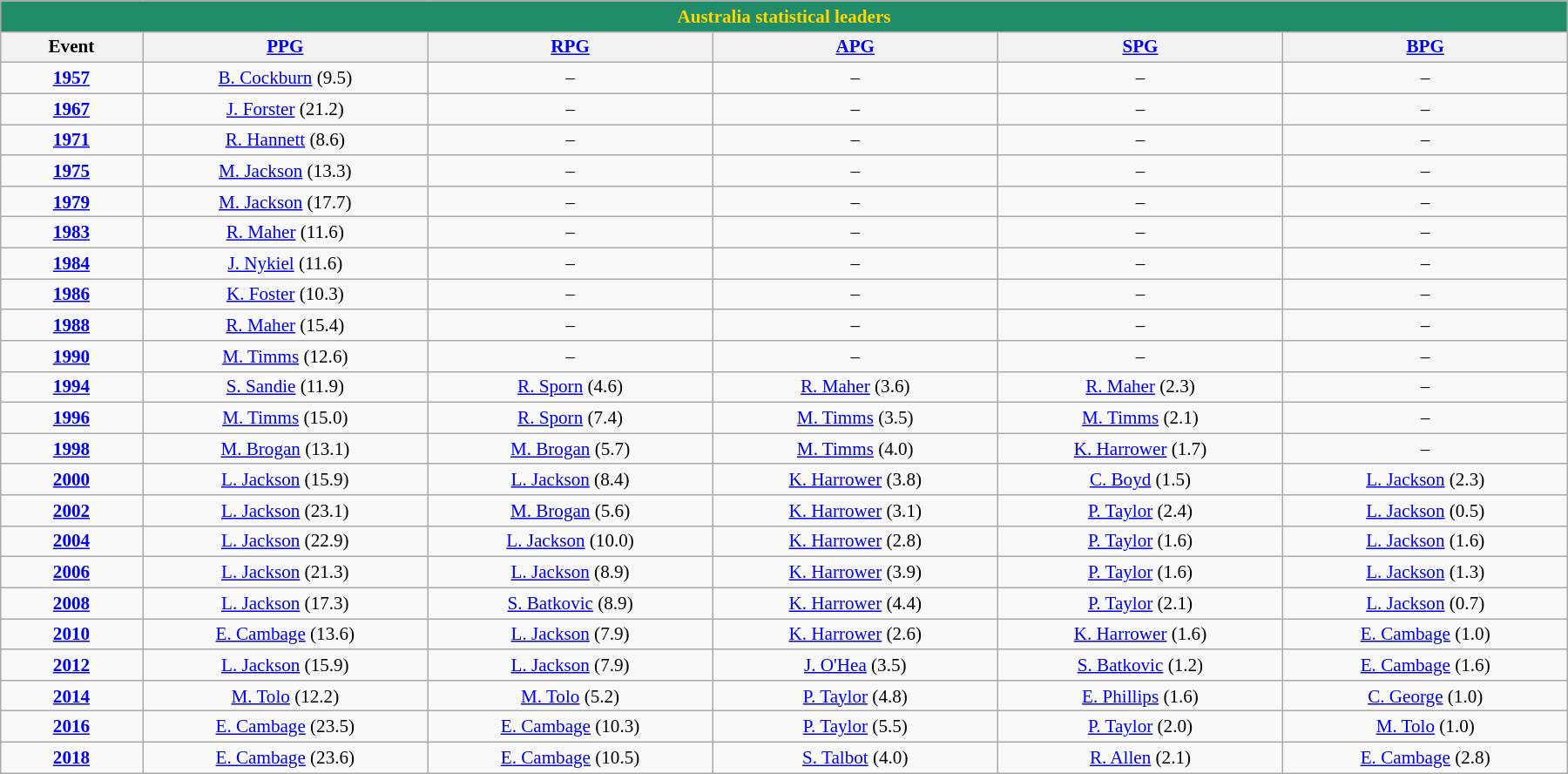<table class="wikitable" style="clear:both; font-size:88%; text-align: center; width: 95%; margin:1.5em auto;">
<tr>
<th colspan=8 style="background:#208c6a; color:#ffd700;">Australia statistical leaders</th>
</tr>
<tr>
<th width="4%">Event</th>
<th width="8%"><a href='#'>PPG</a></th>
<th width="8%"><a href='#'>RPG</a></th>
<th width="8%"><a href='#'>APG</a></th>
<th width="8%"><a href='#'>SPG</a></th>
<th width="8%"><a href='#'>BPG</a></th>
</tr>
<tr>
<td><strong> <a href='#'>1957</a></strong></td>
<td><a href='#'>B. Cockburn</a> (9.5)</td>
<td>–</td>
<td>–</td>
<td>–</td>
<td>–</td>
</tr>
<tr>
<td><strong> <a href='#'>1967</a></strong></td>
<td><a href='#'>J. Forster</a> (21.2)</td>
<td>–</td>
<td>–</td>
<td>–</td>
<td>–</td>
</tr>
<tr>
<td><strong> <a href='#'>1971</a></strong></td>
<td><a href='#'>R. Hannett</a> (8.6)</td>
<td>–</td>
<td>–</td>
<td>–</td>
<td>–</td>
</tr>
<tr>
<td><strong> <a href='#'>1975</a></strong></td>
<td><a href='#'>M. Jackson</a> (13.3)</td>
<td>–</td>
<td>–</td>
<td>–</td>
<td>–</td>
</tr>
<tr>
<td><strong> <a href='#'>1979</a></strong></td>
<td><a href='#'>M. Jackson</a> (17.7)</td>
<td>–</td>
<td>–</td>
<td>–</td>
<td>–</td>
</tr>
<tr>
<td><strong> <a href='#'>1983</a></strong></td>
<td><a href='#'>R. Maher</a> (11.6)</td>
<td>–</td>
<td>–</td>
<td>–</td>
<td>–</td>
</tr>
<tr>
<td><strong> <a href='#'>1984</a></strong></td>
<td><a href='#'>J. Nykiel</a> (11.6)</td>
<td>–</td>
<td>–</td>
<td>–</td>
<td>–</td>
</tr>
<tr>
<td><strong> <a href='#'>1986</a></strong></td>
<td><a href='#'>K. Foster</a> (10.3)</td>
<td>–</td>
<td>–</td>
<td>–</td>
<td>–</td>
</tr>
<tr>
<td><strong> <a href='#'>1988</a></strong></td>
<td><a href='#'>R. Maher</a> (15.4)</td>
<td>–</td>
<td>–</td>
<td>–</td>
<td>–</td>
</tr>
<tr>
<td><strong> <a href='#'>1990</a></strong></td>
<td><a href='#'>M. Timms</a> (12.6)</td>
<td>–</td>
<td>–</td>
<td>–</td>
<td>–</td>
</tr>
<tr>
<td><strong> <a href='#'>1994</a></strong></td>
<td><a href='#'>S. Sandie</a> (11.9)</td>
<td><a href='#'>R. Sporn</a> (4.6)</td>
<td><a href='#'>R. Maher</a> (3.6)</td>
<td><a href='#'>R. Maher</a> (2.3)</td>
<td>–</td>
</tr>
<tr>
<td><strong> <a href='#'>1996</a></strong></td>
<td><a href='#'>M. Timms</a> (15.0)</td>
<td><a href='#'>R. Sporn</a> (7.4)</td>
<td><a href='#'>M. Timms</a> (3.5)</td>
<td><a href='#'>M. Timms</a> (2.1)</td>
<td>–</td>
</tr>
<tr>
<td><strong> <a href='#'>1998</a></strong></td>
<td><a href='#'>M. Brogan</a> (13.1)</td>
<td><a href='#'>M. Brogan</a> (5.7)</td>
<td><a href='#'>M. Timms</a> (4.0)</td>
<td><a href='#'>K. Harrower</a> (1.7)</td>
<td>–</td>
</tr>
<tr>
<td><strong> <a href='#'>2000</a></strong></td>
<td><a href='#'>L. Jackson</a> (15.9)</td>
<td><a href='#'>L. Jackson</a> (8.4)</td>
<td><a href='#'>K. Harrower</a> (3.8)</td>
<td><a href='#'>C. Boyd</a> (1.5)</td>
<td><a href='#'>L. Jackson</a> (2.3)</td>
</tr>
<tr>
<td><strong> <a href='#'>2002</a></strong></td>
<td><a href='#'>L. Jackson</a> (23.1)</td>
<td><a href='#'>M. Brogan</a> (5.6)</td>
<td><a href='#'>K. Harrower</a> (3.1)</td>
<td><a href='#'>P. Taylor</a> (2.4)</td>
<td><a href='#'>L. Jackson</a> (0.5)</td>
</tr>
<tr>
<td><strong> <a href='#'>2004</a></strong></td>
<td><a href='#'>L. Jackson</a> (22.9)</td>
<td><a href='#'>L. Jackson</a> (10.0)</td>
<td><a href='#'>K. Harrower</a> (2.8)</td>
<td><a href='#'>P. Taylor</a> (1.6)</td>
<td><a href='#'>L. Jackson</a> (1.6)</td>
</tr>
<tr>
<td><strong> <a href='#'>2006</a></strong></td>
<td><a href='#'>L. Jackson</a> (21.3)</td>
<td><a href='#'>L. Jackson</a> (8.9)</td>
<td><a href='#'>K. Harrower</a> (3.9)</td>
<td><a href='#'>P. Taylor</a> (1.6)</td>
<td><a href='#'>L. Jackson</a> (1.3)</td>
</tr>
<tr>
<td><strong> <a href='#'>2008</a></strong></td>
<td><a href='#'>L. Jackson</a> (17.3)</td>
<td><a href='#'>S. Batkovic</a> (8.9)</td>
<td><a href='#'>K. Harrower</a> (4.4)</td>
<td><a href='#'>P. Taylor</a> (2.1)</td>
<td><a href='#'>L. Jackson</a> (0.7)</td>
</tr>
<tr>
<td><strong> <a href='#'>2010</a></strong></td>
<td><a href='#'>E. Cambage</a> (13.6)</td>
<td><a href='#'>L. Jackson</a> (7.9)</td>
<td><a href='#'>K. Harrower</a> (2.6)</td>
<td><a href='#'>K. Harrower</a> (1.6)</td>
<td><a href='#'>E. Cambage</a> (1.0)</td>
</tr>
<tr>
<td><strong> <a href='#'>2012</a></strong></td>
<td><a href='#'>L. Jackson</a> (15.9)</td>
<td><a href='#'>L. Jackson</a> (7.9)</td>
<td><a href='#'>J. O'Hea</a> (3.5)</td>
<td><a href='#'>S. Batkovic</a> (1.2)</td>
<td><a href='#'>E. Cambage</a> (1.6)</td>
</tr>
<tr>
<td><strong> <a href='#'>2014</a></strong></td>
<td><a href='#'>M. Tolo</a> (12.2)</td>
<td><a href='#'>M. Tolo</a> (5.2)</td>
<td><a href='#'>P. Taylor</a> (4.8)</td>
<td><a href='#'>E. Phillips</a> (1.6)</td>
<td><a href='#'>C. George</a> (1.0)</td>
</tr>
<tr>
<td><strong> <a href='#'>2016</a></strong></td>
<td><a href='#'>E. Cambage</a> (23.5)</td>
<td><a href='#'>E. Cambage</a> (10.3)</td>
<td><a href='#'>P. Taylor</a> (5.5)</td>
<td><a href='#'>P. Taylor</a> (2.0)</td>
<td><a href='#'>M. Tolo</a> (1.0)</td>
</tr>
<tr>
<td><strong> <a href='#'>2018</a></strong></td>
<td><a href='#'>E. Cambage</a> (23.6)</td>
<td><a href='#'>E. Cambage</a> (10.5)</td>
<td><a href='#'>S. Talbot</a> (4.0)</td>
<td><a href='#'>R. Allen</a> (2.1)</td>
<td><a href='#'>E. Cambage</a> (2.8)</td>
</tr>
</table>
